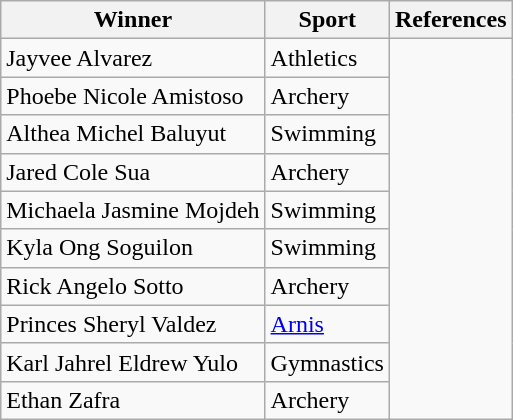<table class="wikitable">
<tr>
<th>Winner</th>
<th>Sport</th>
<th>References</th>
</tr>
<tr>
<td>Jayvee Alvarez</td>
<td>Athletics</td>
<td rowspan=10></td>
</tr>
<tr>
<td>Phoebe Nicole Amistoso</td>
<td>Archery</td>
</tr>
<tr>
<td>Althea Michel Baluyut</td>
<td>Swimming</td>
</tr>
<tr>
<td>Jared Cole Sua</td>
<td>Archery</td>
</tr>
<tr>
<td>Michaela Jasmine Mojdeh</td>
<td>Swimming</td>
</tr>
<tr>
<td>Kyla Ong Soguilon</td>
<td>Swimming</td>
</tr>
<tr>
<td>Rick Angelo Sotto</td>
<td>Archery</td>
</tr>
<tr>
<td>Princes Sheryl Valdez</td>
<td><a href='#'>Arnis</a></td>
</tr>
<tr>
<td>Karl Jahrel Eldrew Yulo</td>
<td>Gymnastics</td>
</tr>
<tr>
<td>Ethan Zafra</td>
<td>Archery</td>
</tr>
</table>
